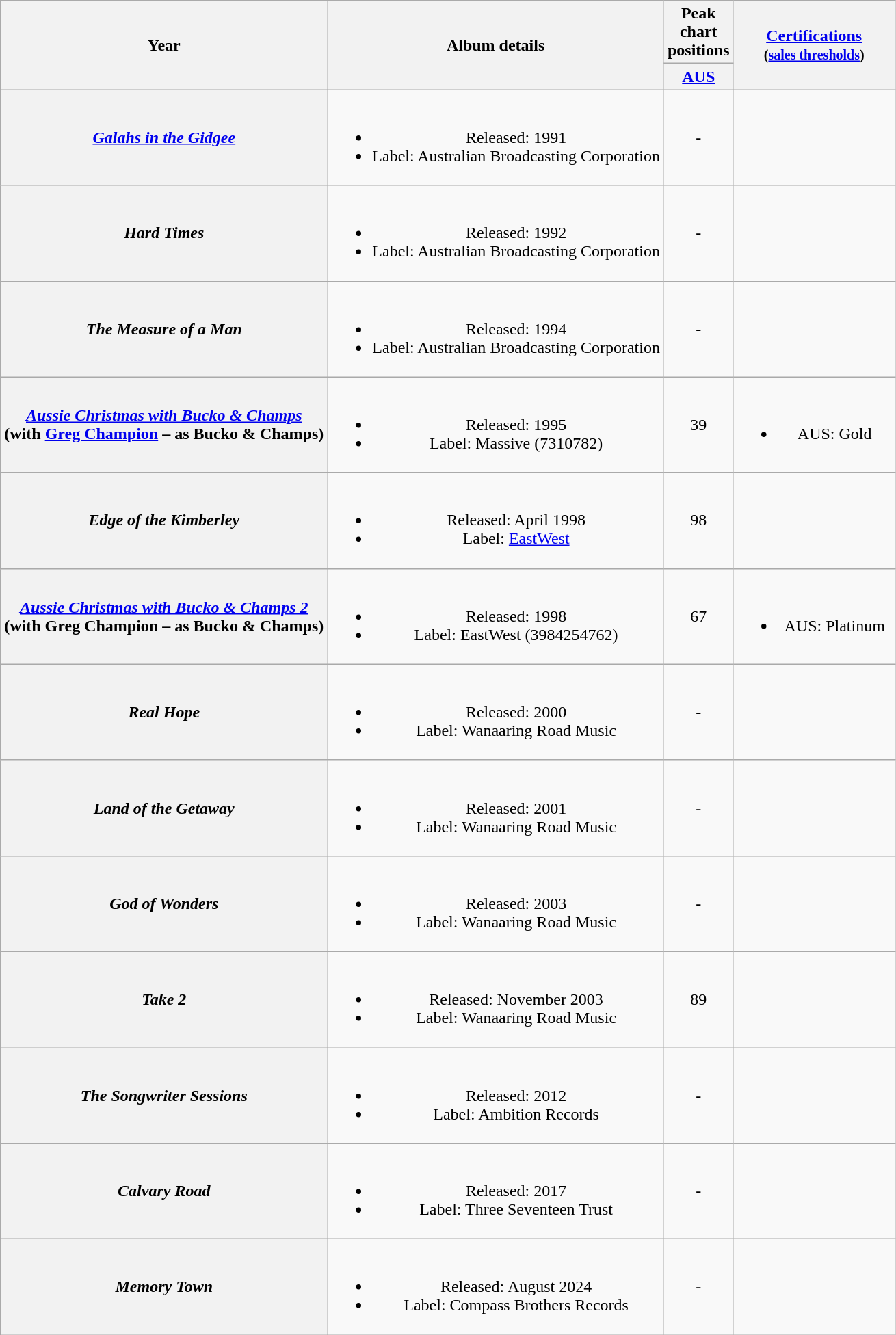<table class="wikitable plainrowheaders" style="text-align:center;" border="1">
<tr>
<th rowspan="2">Year</th>
<th rowspan="2">Album details</th>
<th colspan="1">Peak chart positions</th>
<th rowspan="2" width="150"><a href='#'>Certifications</a><br><small>(<a href='#'>sales thresholds</a>)</small></th>
</tr>
<tr>
<th style="width:3em"><a href='#'>AUS</a><br></th>
</tr>
<tr>
<th scope="row"><em><a href='#'>Galahs in the Gidgee</a></em></th>
<td><br><ul><li>Released: 1991</li><li>Label: Australian Broadcasting Corporation</li></ul></td>
<td>-</td>
<td></td>
</tr>
<tr>
<th scope="row"><em>Hard Times</em></th>
<td><br><ul><li>Released: 1992</li><li>Label: Australian Broadcasting Corporation</li></ul></td>
<td>-</td>
<td></td>
</tr>
<tr>
<th scope="row"><em>The Measure of a Man</em></th>
<td><br><ul><li>Released: 1994</li><li>Label: Australian Broadcasting Corporation</li></ul></td>
<td>-</td>
<td></td>
</tr>
<tr>
<th scope="row"><em><a href='#'>Aussie Christmas with Bucko & Champs</a></em> <br> (with <a href='#'>Greg Champion</a> – as Bucko & Champs)</th>
<td><br><ul><li>Released: 1995</li><li>Label: Massive (7310782)</li></ul></td>
<td>39</td>
<td><br><ul><li>AUS: Gold</li></ul></td>
</tr>
<tr>
<th scope="row"><em>Edge of the Kimberley</em></th>
<td><br><ul><li>Released: April 1998</li><li>Label: <a href='#'>EastWest</a></li></ul></td>
<td>98</td>
<td></td>
</tr>
<tr>
<th scope="row"><em><a href='#'>Aussie Christmas with Bucko & Champs 2</a></em> <br> (with Greg Champion – as Bucko & Champs)</th>
<td><br><ul><li>Released: 1998</li><li>Label: EastWest (3984254762)</li></ul></td>
<td>67</td>
<td><br><ul><li>AUS: Platinum</li></ul></td>
</tr>
<tr>
<th scope="row"><em>Real Hope</em></th>
<td><br><ul><li>Released: 2000</li><li>Label: Wanaaring Road Music</li></ul></td>
<td>-</td>
<td></td>
</tr>
<tr>
<th scope="row"><em>Land of the Getaway</em></th>
<td><br><ul><li>Released: 2001</li><li>Label: Wanaaring Road Music</li></ul></td>
<td>-</td>
<td></td>
</tr>
<tr>
<th scope="row"><em>God of Wonders</em></th>
<td><br><ul><li>Released: 2003</li><li>Label: Wanaaring Road Music</li></ul></td>
<td>-</td>
<td></td>
</tr>
<tr>
<th scope="row"><em>Take 2</em></th>
<td><br><ul><li>Released: November 2003</li><li>Label: Wanaaring Road Music</li></ul></td>
<td>89</td>
<td></td>
</tr>
<tr>
<th scope="row"><em>The Songwriter Sessions</em></th>
<td><br><ul><li>Released: 2012</li><li>Label: Ambition Records</li></ul></td>
<td>-</td>
<td></td>
</tr>
<tr>
<th scope="row"><em>Calvary Road</em></th>
<td><br><ul><li>Released: 2017</li><li>Label: Three Seventeen Trust</li></ul></td>
<td>-</td>
<td></td>
</tr>
<tr>
<th scope="row"><em>Memory Town</em></th>
<td><br><ul><li>Released: August 2024</li><li>Label: Compass Brothers Records</li></ul></td>
<td>-</td>
<td></td>
</tr>
</table>
